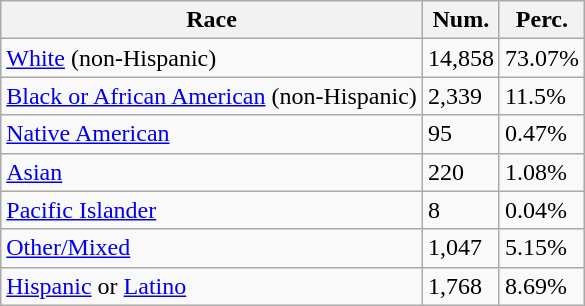<table class="wikitable">
<tr>
<th>Race</th>
<th>Num.</th>
<th>Perc.</th>
</tr>
<tr>
<td><a href='#'>White</a> (non-Hispanic)</td>
<td>14,858</td>
<td>73.07%</td>
</tr>
<tr>
<td><a href='#'>Black or African American</a> (non-Hispanic)</td>
<td>2,339</td>
<td>11.5%</td>
</tr>
<tr>
<td><a href='#'>Native American</a></td>
<td>95</td>
<td>0.47%</td>
</tr>
<tr>
<td><a href='#'>Asian</a></td>
<td>220</td>
<td>1.08%</td>
</tr>
<tr>
<td><a href='#'>Pacific Islander</a></td>
<td>8</td>
<td>0.04%</td>
</tr>
<tr>
<td><a href='#'>Other/Mixed</a></td>
<td>1,047</td>
<td>5.15%</td>
</tr>
<tr>
<td><a href='#'>Hispanic</a> or <a href='#'>Latino</a></td>
<td>1,768</td>
<td>8.69%</td>
</tr>
</table>
